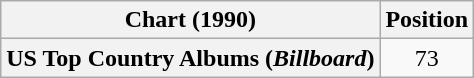<table class="wikitable plainrowheaders" style="text-align:center">
<tr>
<th scope="col">Chart (1990)</th>
<th scope="col">Position</th>
</tr>
<tr>
<th scope="row">US Top Country Albums (<em>Billboard</em>)</th>
<td>73</td>
</tr>
</table>
